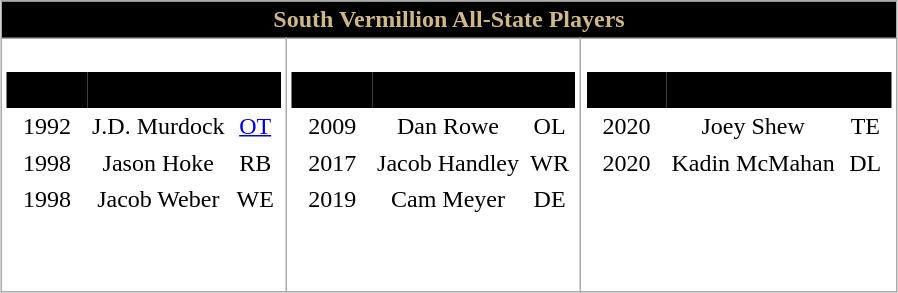<table class="wikitable collapsible" cellpadding="0" border="0" cellspacing="0" style="margin:1em auto;">
<tr>
<th colspan="5" style="background:#000000; color:#CEB888">South Vermillion All-State Players</th>
</tr>
<tr valign="top" style="background: white">
<td><br><table cellpadding="4" border="0" cellspacing="0">
<tr>
<th style ="background: #000000; border: 0px; text-align:center"><span>Season</span></th>
<th style ="background: #000000; border: 0px; text-align:center"><span>Name</span></th>
<th style ="background: #000000; border: 0px; text-align:center"><span>Pos.</span></th>
</tr>
<tr align="center">
<td style="border:0;">1992</td>
<td style="border:0;">J.D. Murdock</td>
<td style="border:0;"><a href='#'>OT</a></td>
</tr>
<tr align="center">
<td style="border:0;">1998</td>
<td style="border:0;">Jason Hoke</td>
<td style="border:0;">RB</td>
</tr>
<tr align="center">
<td style="border:0;">1998</td>
<td style="border:0;">Jacob Weber</td>
<td style="border:0;">WE</td>
</tr>
</table>
</td>
<td align="center" valign="top"><br><table cellpadding="4" border="0" cellspacing="0">
<tr>
<th style ="background: #000000; border: 0px; text-align:center"><span>Season</span></th>
<th style ="background: #000000; border: 0px; text-align:center"><span>Name</span></th>
<th style ="background: #000000; border: 0px; text-align:center"><span>Pos.</span></th>
</tr>
<tr align="center">
<td style="border:0;">2009</td>
<td style="border:0;">Dan Rowe</td>
<td style="border:0;">OL</td>
</tr>
<tr align="center">
<td style="border:0;">2017</td>
<td style="border:0;">Jacob Handley</td>
<td style="border:0;">WR</td>
</tr>
<tr align="center">
<td style="border:0;">2019</td>
<td style="border:0;">Cam Meyer</td>
<td style="border:0;">DE</td>
</tr>
<tr align="center">
<td style="border:0;"></td>
<td style="border:0;"></td>
<td style="border:0;"></td>
</tr>
</table>
</td>
<td align="center" valign="top"><br><table cellpadding="4" border="0" cellspacing="0">
<tr>
<th style="background: #000000; border: 0px; text-align:center"><span>Season</span></th>
<th style="background: #000000; border: 0px; text-align:center"><span>Name</span></th>
<th style="background: #000000; border: 0px; text-align:center"><span>Pos.</span></th>
</tr>
<tr align="center">
<td style="border:0;">2020</td>
<td style="border:0;">Joey Shew</td>
<td style="border:0;">TE</td>
</tr>
<tr align="center">
<td style="border:0;">2020</td>
<td style="border:0;">Kadin McMahan</td>
<td style="border:0;">DL</td>
</tr>
<tr align="center">
<td style="border:0;"></td>
<td style="border:0;"></td>
<td style="border:0;"></td>
</tr>
<tr align="center">
<td style="border:0;"></td>
<td style="border:0;"></td>
<td style="border:0;"></td>
</tr>
<tr align="center">
<td style="border:0;"></td>
<td style="border:0;"></td>
<td style="border:0;"></td>
</tr>
<tr align="center">
<td style="border:0;"></td>
<td style="border:0;"></td>
<td style="border:0;"></td>
</tr>
<tr align="center">
<td style="border:0;"></td>
<td style="border:0;"></td>
<td style="border:0;"></td>
</tr>
<tr align="center">
<td style="border:0;"></td>
<td style="border:0;"></td>
<td style="border:0;"></td>
</tr>
<tr align="center">
<td style="border:0;"></td>
<td style="border:0;"></td>
<td style="border:0;"></td>
</tr>
<tr align="center">
<td style="border:0;"></td>
<td style="border:0;"></td>
<td style="border:0;"></td>
</tr>
<tr align="center">
<td style="border:0;"></td>
<td style="border:0;"></td>
<td style="border:0;"></td>
</tr>
<tr align="center">
<td style="border:0;"></td>
<td style="border:0;"></td>
<td style="border:0;"></td>
</tr>
<tr align="center">
<td style="border:0;"></td>
<td style="border:0;"></td>
<td style="border:0;"></td>
</tr>
</table>
</td>
</tr>
</table>
